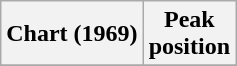<table class="wikitable sortable plainrowheaders" style="text-align:center">
<tr>
<th scope="col">Chart (1969)</th>
<th scope="col">Peak<br>position</th>
</tr>
<tr>
</tr>
</table>
